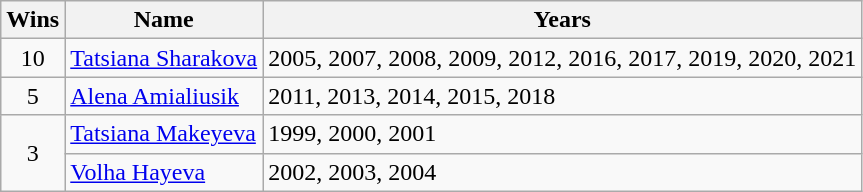<table class="wikitable">
<tr>
<th>Wins</th>
<th>Name</th>
<th>Years</th>
</tr>
<tr>
<td align=center>10</td>
<td><a href='#'>Tatsiana Sharakova</a></td>
<td align=left>2005, 2007, 2008, 2009, 2012, 2016, 2017, 2019, 2020, 2021</td>
</tr>
<tr>
<td align=center>5</td>
<td><a href='#'>Alena Amialiusik</a></td>
<td align=left>2011, 2013, 2014, 2015, 2018</td>
</tr>
<tr>
<td align=center rowspan=2>3</td>
<td><a href='#'>Tatsiana Makeyeva</a></td>
<td align=left>1999, 2000, 2001</td>
</tr>
<tr>
<td><a href='#'>Volha Hayeva</a></td>
<td align=left>2002, 2003, 2004</td>
</tr>
</table>
